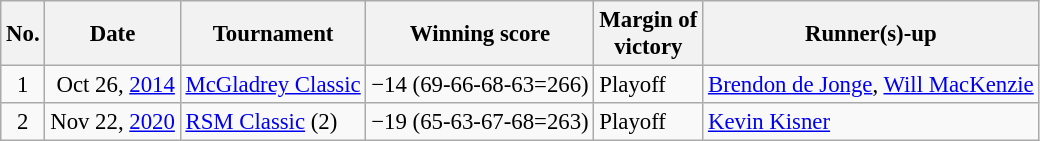<table class="wikitable" style="font-size:95%;">
<tr>
<th>No.</th>
<th>Date</th>
<th>Tournament</th>
<th>Winning score</th>
<th>Margin of<br>victory</th>
<th>Runner(s)-up</th>
</tr>
<tr>
<td align=center>1</td>
<td align=right>Oct 26, <a href='#'>2014</a></td>
<td><a href='#'>McGladrey Classic</a></td>
<td>−14 (69-66-68-63=266)</td>
<td>Playoff</td>
<td> <a href='#'>Brendon de Jonge</a>,  <a href='#'>Will MacKenzie</a></td>
</tr>
<tr>
<td align=center>2</td>
<td align=right>Nov 22, <a href='#'>2020</a></td>
<td><a href='#'>RSM Classic</a> (2)</td>
<td>−19 (65-63-67-68=263)</td>
<td>Playoff</td>
<td> <a href='#'>Kevin Kisner</a></td>
</tr>
</table>
